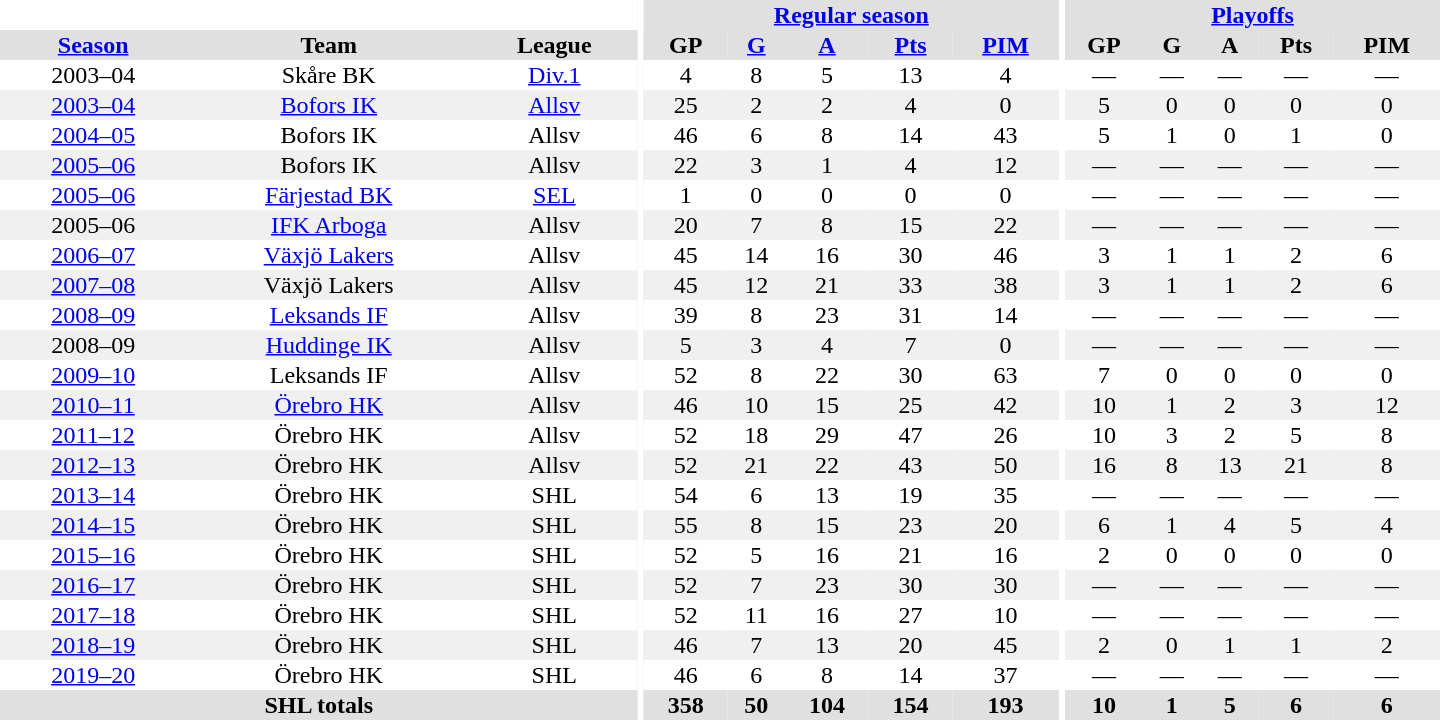<table border="0" cellpadding="1" cellspacing="0" style="text-align:center; width:60em">
<tr bgcolor="#e0e0e0">
<th colspan="3" bgcolor="#ffffff"></th>
<th rowspan="99" bgcolor="#ffffff"></th>
<th colspan="5"><a href='#'>Regular season</a></th>
<th rowspan="99" bgcolor="#ffffff"></th>
<th colspan="5"><a href='#'>Playoffs</a></th>
</tr>
<tr bgcolor="#e0e0e0">
<th><a href='#'>Season</a></th>
<th>Team</th>
<th>League</th>
<th>GP</th>
<th><a href='#'>G</a></th>
<th><a href='#'>A</a></th>
<th><a href='#'>Pts</a></th>
<th><a href='#'>PIM</a></th>
<th>GP</th>
<th>G</th>
<th>A</th>
<th>Pts</th>
<th>PIM</th>
</tr>
<tr>
<td>2003–04</td>
<td>Skåre BK</td>
<td><a href='#'>Div.1</a></td>
<td>4</td>
<td>8</td>
<td>5</td>
<td>13</td>
<td>4</td>
<td>—</td>
<td>—</td>
<td>—</td>
<td>—</td>
<td>—</td>
</tr>
<tr ALIGN="center" bgcolor="#f0f0f0">
<td><a href='#'>2003–04</a></td>
<td><a href='#'>Bofors IK</a></td>
<td><a href='#'>Allsv</a></td>
<td>25</td>
<td>2</td>
<td>2</td>
<td>4</td>
<td>0</td>
<td>5</td>
<td>0</td>
<td>0</td>
<td>0</td>
<td>0</td>
</tr>
<tr ALIGN="center">
<td><a href='#'>2004–05</a></td>
<td>Bofors IK</td>
<td>Allsv</td>
<td>46</td>
<td>6</td>
<td>8</td>
<td>14</td>
<td>43</td>
<td>5</td>
<td>1</td>
<td>0</td>
<td>1</td>
<td>0</td>
</tr>
<tr ALIGN="center" bgcolor="#f0f0f0">
<td><a href='#'>2005–06</a></td>
<td>Bofors IK</td>
<td>Allsv</td>
<td>22</td>
<td>3</td>
<td>1</td>
<td>4</td>
<td>12</td>
<td>—</td>
<td>—</td>
<td>—</td>
<td>—</td>
<td>—</td>
</tr>
<tr ALIGN="center">
<td><a href='#'>2005–06</a></td>
<td><a href='#'>Färjestad BK</a></td>
<td><a href='#'>SEL</a></td>
<td>1</td>
<td>0</td>
<td>0</td>
<td>0</td>
<td>0</td>
<td>—</td>
<td>—</td>
<td>—</td>
<td>—</td>
<td>—</td>
</tr>
<tr ALIGN="center" bgcolor="#f0f0f0">
<td>2005–06</td>
<td><a href='#'>IFK Arboga</a></td>
<td>Allsv</td>
<td>20</td>
<td>7</td>
<td>8</td>
<td>15</td>
<td>22</td>
<td>—</td>
<td>—</td>
<td>—</td>
<td>—</td>
<td>—</td>
</tr>
<tr ALIGN="center">
<td><a href='#'>2006–07</a></td>
<td><a href='#'>Växjö Lakers</a></td>
<td>Allsv</td>
<td>45</td>
<td>14</td>
<td>16</td>
<td>30</td>
<td>46</td>
<td>3</td>
<td>1</td>
<td>1</td>
<td>2</td>
<td>6</td>
</tr>
<tr ALIGN="center" bgcolor="#f0f0f0">
<td><a href='#'>2007–08</a></td>
<td>Växjö Lakers</td>
<td>Allsv</td>
<td>45</td>
<td>12</td>
<td>21</td>
<td>33</td>
<td>38</td>
<td>3</td>
<td>1</td>
<td>1</td>
<td>2</td>
<td>6</td>
</tr>
<tr ALIGN="center">
<td><a href='#'>2008–09</a></td>
<td><a href='#'>Leksands IF</a></td>
<td>Allsv</td>
<td>39</td>
<td>8</td>
<td>23</td>
<td>31</td>
<td>14</td>
<td>—</td>
<td>—</td>
<td>—</td>
<td>—</td>
<td>—</td>
</tr>
<tr ALIGN="center" bgcolor="#f0f0f0">
<td>2008–09</td>
<td><a href='#'>Huddinge IK</a></td>
<td>Allsv</td>
<td>5</td>
<td>3</td>
<td>4</td>
<td>7</td>
<td>0</td>
<td>—</td>
<td>—</td>
<td>—</td>
<td>—</td>
<td>—</td>
</tr>
<tr ALIGN="center">
<td><a href='#'>2009–10</a></td>
<td>Leksands IF</td>
<td>Allsv</td>
<td>52</td>
<td>8</td>
<td>22</td>
<td>30</td>
<td>63</td>
<td>7</td>
<td>0</td>
<td>0</td>
<td>0</td>
<td>0</td>
</tr>
<tr ALIGN="center" bgcolor="#f0f0f0">
<td><a href='#'>2010–11</a></td>
<td><a href='#'>Örebro HK</a></td>
<td>Allsv</td>
<td>46</td>
<td>10</td>
<td>15</td>
<td>25</td>
<td>42</td>
<td>10</td>
<td>1</td>
<td>2</td>
<td>3</td>
<td>12</td>
</tr>
<tr ALIGN="center">
<td><a href='#'>2011–12</a></td>
<td>Örebro HK</td>
<td>Allsv</td>
<td>52</td>
<td>18</td>
<td>29</td>
<td>47</td>
<td>26</td>
<td>10</td>
<td>3</td>
<td>2</td>
<td>5</td>
<td>8</td>
</tr>
<tr ALIGN="center" bgcolor="#f0f0f0">
<td><a href='#'>2012–13</a></td>
<td>Örebro HK</td>
<td>Allsv</td>
<td>52</td>
<td>21</td>
<td>22</td>
<td>43</td>
<td>50</td>
<td>16</td>
<td>8</td>
<td>13</td>
<td>21</td>
<td>8</td>
</tr>
<tr ALIGN="center">
<td><a href='#'>2013–14</a></td>
<td>Örebro HK</td>
<td>SHL</td>
<td>54</td>
<td>6</td>
<td>13</td>
<td>19</td>
<td>35</td>
<td>—</td>
<td>—</td>
<td>—</td>
<td>—</td>
<td>—</td>
</tr>
<tr ALIGN="center" bgcolor="#f0f0f0">
<td><a href='#'>2014–15</a></td>
<td>Örebro HK</td>
<td>SHL</td>
<td>55</td>
<td>8</td>
<td>15</td>
<td>23</td>
<td>20</td>
<td>6</td>
<td>1</td>
<td>4</td>
<td>5</td>
<td>4</td>
</tr>
<tr ALIGN="center">
<td><a href='#'>2015–16</a></td>
<td>Örebro HK</td>
<td>SHL</td>
<td>52</td>
<td>5</td>
<td>16</td>
<td>21</td>
<td>16</td>
<td>2</td>
<td>0</td>
<td>0</td>
<td>0</td>
<td>0</td>
</tr>
<tr ALIGN="center" bgcolor="#f0f0f0">
<td><a href='#'>2016–17</a></td>
<td>Örebro HK</td>
<td>SHL</td>
<td>52</td>
<td>7</td>
<td>23</td>
<td>30</td>
<td>30</td>
<td>—</td>
<td>—</td>
<td>—</td>
<td>—</td>
<td>—</td>
</tr>
<tr ALIGN="center">
<td><a href='#'>2017–18</a></td>
<td>Örebro HK</td>
<td>SHL</td>
<td>52</td>
<td>11</td>
<td>16</td>
<td>27</td>
<td>10</td>
<td>—</td>
<td>—</td>
<td>—</td>
<td>—</td>
<td>—</td>
</tr>
<tr ALIGN="center" bgcolor="#f0f0f0">
<td><a href='#'>2018–19</a></td>
<td>Örebro HK</td>
<td>SHL</td>
<td>46</td>
<td>7</td>
<td>13</td>
<td>20</td>
<td>45</td>
<td>2</td>
<td>0</td>
<td>1</td>
<td>1</td>
<td>2</td>
</tr>
<tr ALIGN="center">
<td><a href='#'>2019–20</a></td>
<td>Örebro HK</td>
<td>SHL</td>
<td>46</td>
<td>6</td>
<td>8</td>
<td>14</td>
<td>37</td>
<td>—</td>
<td>—</td>
<td>—</td>
<td>—</td>
<td>—</td>
</tr>
<tr bgcolor="#e0e0e0">
<th colspan="3">SHL totals</th>
<th>358</th>
<th>50</th>
<th>104</th>
<th>154</th>
<th>193</th>
<th>10</th>
<th>1</th>
<th>5</th>
<th>6</th>
<th>6</th>
</tr>
</table>
